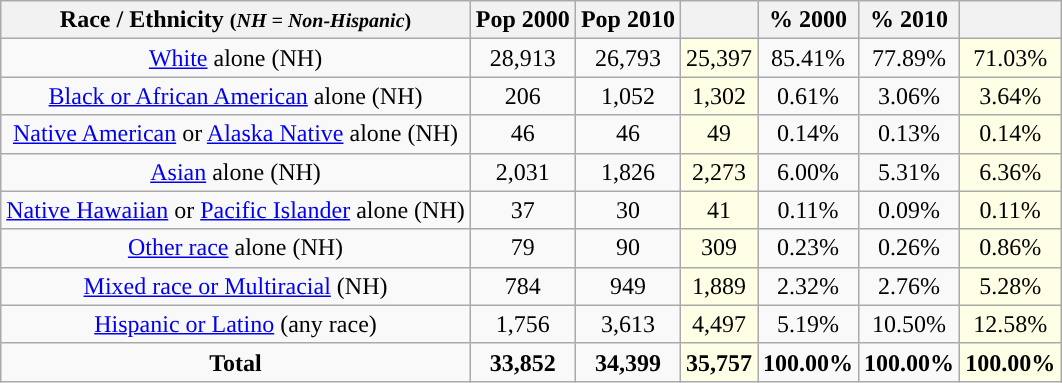<table class="wikitable" style="text-align:center;">
<tr>
<th>Race / Ethnicity <small>(<em>NH = Non-Hispanic</em>)</small></th>
<th>Pop 2000</th>
<th>Pop 2010</th>
<th></th>
<th>% 2000</th>
<th>% 2010</th>
<th></th>
</tr>
<tr>
<td><a href='#'>White</a> alone (NH)</td>
<td>28,913</td>
<td>26,793</td>
<td style='background: #ffffe6;'>25,397</td>
<td>85.41%</td>
<td>77.89%</td>
<td style='background: #ffffe6;'>71.03%</td>
</tr>
<tr>
<td><a href='#'>Black or African American</a> alone (NH)</td>
<td>206</td>
<td>1,052</td>
<td style='background: #ffffe6;'>1,302</td>
<td>0.61%</td>
<td>3.06%</td>
<td style='background: #ffffe6;'>3.64%</td>
</tr>
<tr>
<td><a href='#'>Native American</a> or <a href='#'>Alaska Native</a> alone (NH)</td>
<td>46</td>
<td>46</td>
<td style='background: #ffffe6;'>49</td>
<td>0.14%</td>
<td>0.13%</td>
<td style='background: #ffffe6;'>0.14%</td>
</tr>
<tr>
<td><a href='#'>Asian</a> alone (NH)</td>
<td>2,031</td>
<td>1,826</td>
<td style='background: #ffffe6;'>2,273</td>
<td>6.00%</td>
<td>5.31%</td>
<td style='background: #ffffe6;'>6.36%</td>
</tr>
<tr>
<td><a href='#'>Native Hawaiian</a> or <a href='#'>Pacific Islander</a> alone (NH)</td>
<td>37</td>
<td>30</td>
<td style='background: #ffffe6;'>41</td>
<td>0.11%</td>
<td>0.09%</td>
<td style='background: #ffffe6;'>0.11%</td>
</tr>
<tr>
<td><a href='#'>Other race</a> alone (NH)</td>
<td>79</td>
<td>90</td>
<td style='background: #ffffe6;'>309</td>
<td>0.23%</td>
<td>0.26%</td>
<td style='background: #ffffe6;'>0.86%</td>
</tr>
<tr>
<td><a href='#'>Mixed race or Multiracial</a> (NH)</td>
<td>784</td>
<td>949</td>
<td style='background: #ffffe6;'>1,889</td>
<td>2.32%</td>
<td>2.76%</td>
<td style='background: #ffffe6;'>5.28%</td>
</tr>
<tr>
<td><a href='#'>Hispanic or Latino</a> (any race)</td>
<td>1,756</td>
<td>3,613</td>
<td style='background: #ffffe6;'>4,497</td>
<td>5.19%</td>
<td>10.50%</td>
<td style='background: #ffffe6;'>12.58%</td>
</tr>
<tr>
<td><strong>Total</strong></td>
<td><strong>33,852</strong></td>
<td><strong>34,399</strong></td>
<td style='background: #ffffe6;'><strong>35,757</strong></td>
<td><strong>100.00%</strong></td>
<td><strong>100.00%</strong></td>
<td style='background: #ffffe6;'><strong>100.00%</strong></td>
</tr>
</table>
